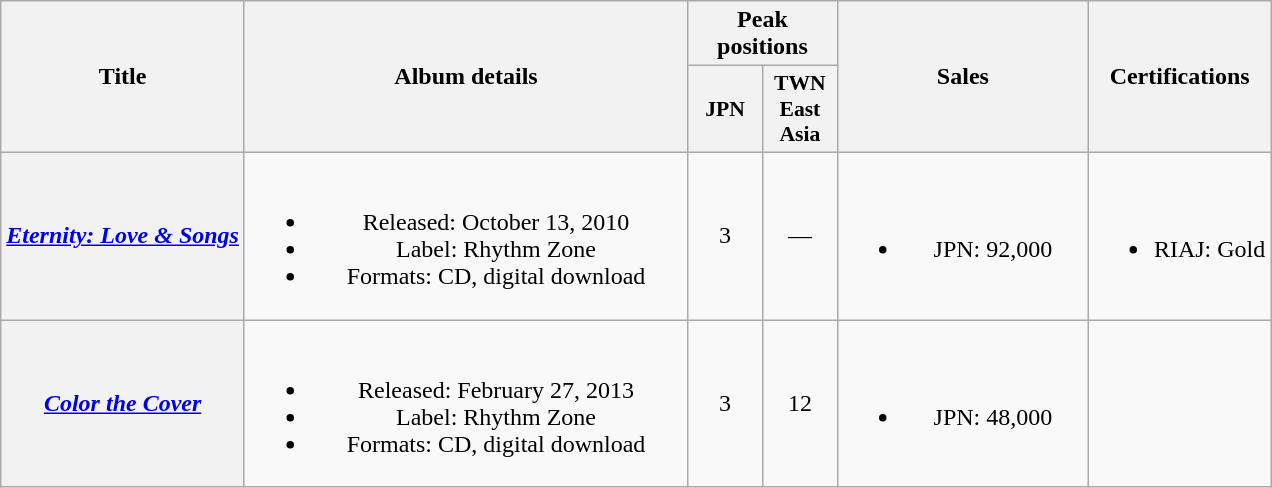<table class="wikitable plainrowheaders" style="text-align:center;">
<tr>
<th rowspan="2">Title</th>
<th style="width:18em;" rowspan="2">Album details</th>
<th colspan="2">Peak positions</th>
<th style="width:10em;" rowspan="2">Sales</th>
<th rowspan="2">Certifications</th>
</tr>
<tr>
<th scope="col" style="width:3em;font-size:90%;">JPN<br></th>
<th scope="col" style="width:3em;font-size:90%;">TWN East Asia<br></th>
</tr>
<tr>
<th scope="row"><em><a href='#'>Eternity: Love & Songs</a></em></th>
<td><br><ul><li>Released: October 13, 2010</li><li>Label: Rhythm Zone</li><li>Formats: CD, digital download</li></ul></td>
<td>3</td>
<td>—</td>
<td><br><ul><li>JPN: 92,000</li></ul></td>
<td align="left"><br><ul><li>RIAJ: Gold</li></ul></td>
</tr>
<tr>
<th scope="row"><em><a href='#'>Color the Cover</a></em></th>
<td><br><ul><li>Released: February 27, 2013</li><li>Label: Rhythm Zone</li><li>Formats: CD, digital download</li></ul></td>
<td>3</td>
<td>12</td>
<td><br><ul><li>JPN: 48,000</li></ul></td>
<td align="left"></td>
</tr>
</table>
